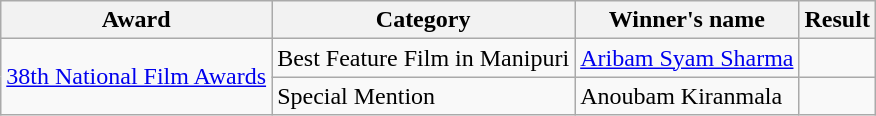<table class="wikitable sortable">
<tr>
<th>Award</th>
<th>Category</th>
<th>Winner's name</th>
<th>Result</th>
</tr>
<tr>
<td rowspan="2"><a href='#'>38th National Film Awards</a></td>
<td>Best Feature Film in Manipuri</td>
<td><a href='#'>Aribam Syam Sharma</a></td>
<td></td>
</tr>
<tr>
<td>Special Mention</td>
<td>Anoubam Kiranmala</td>
<td></td>
</tr>
</table>
